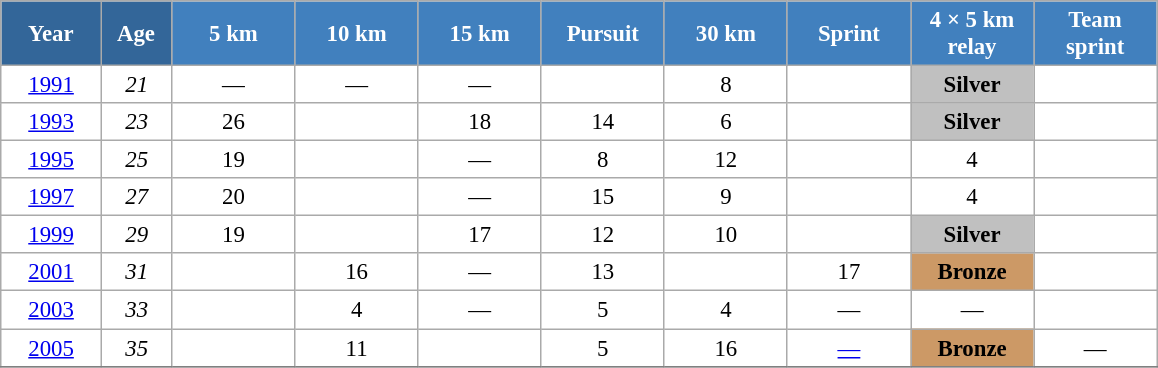<table class="wikitable" style="font-size:95%; text-align:center; border:grey solid 1px; border-collapse:collapse; background:#ffffff;">
<tr>
<th style="background-color:#369; color:white; width:60px;"> Year </th>
<th style="background-color:#369; color:white; width:40px;"> Age </th>
<th style="background-color:#4180be; color:white; width:75px;"> 5 km </th>
<th style="background-color:#4180be; color:white; width:75px;"> 10 km </th>
<th style="background-color:#4180be; color:white; width:75px;"> 15 km </th>
<th style="background-color:#4180be; color:white; width:75px;"> Pursuit </th>
<th style="background-color:#4180be; color:white; width:75px;"> 30 km </th>
<th style="background-color:#4180be; color:white; width:75px;"> Sprint </th>
<th style="background-color:#4180be; color:white; width:75px;"> 4 × 5 km <br> relay </th>
<th style="background-color:#4180be; color:white; width:75px;"> Team <br> sprint </th>
</tr>
<tr>
<td><a href='#'>1991</a></td>
<td><em>21</em></td>
<td>—</td>
<td>—</td>
<td>—</td>
<td></td>
<td>8</td>
<td></td>
<td style="background:silver;"><strong>Silver</strong></td>
<td></td>
</tr>
<tr>
<td><a href='#'>1993</a></td>
<td><em>23</em></td>
<td>26</td>
<td></td>
<td>18</td>
<td>14</td>
<td>6</td>
<td></td>
<td style="background:silver;"><strong>Silver</strong></td>
<td></td>
</tr>
<tr>
<td><a href='#'>1995</a></td>
<td><em>25</em></td>
<td>19</td>
<td></td>
<td>—</td>
<td>8</td>
<td>12</td>
<td></td>
<td>4</td>
<td></td>
</tr>
<tr>
<td><a href='#'>1997</a></td>
<td><em>27</em></td>
<td>20</td>
<td></td>
<td>—</td>
<td>15</td>
<td>9</td>
<td></td>
<td>4</td>
<td></td>
</tr>
<tr>
<td><a href='#'>1999</a></td>
<td><em>29</em></td>
<td>19</td>
<td></td>
<td>17</td>
<td>12</td>
<td>10</td>
<td></td>
<td style="background:silver;"><strong>Silver</strong></td>
<td></td>
</tr>
<tr>
<td><a href='#'>2001</a></td>
<td><em>31</em></td>
<td></td>
<td>16</td>
<td>—</td>
<td>13</td>
<td></td>
<td>17</td>
<td bgcolor="cc9966"><strong>Bronze</strong></td>
<td></td>
</tr>
<tr>
<td><a href='#'>2003</a></td>
<td><em>33</em></td>
<td></td>
<td>4</td>
<td>—</td>
<td>5</td>
<td>4</td>
<td>—</td>
<td>—</td>
<td></td>
</tr>
<tr>
<td><a href='#'>2005</a></td>
<td><em>35</em></td>
<td></td>
<td>11</td>
<td></td>
<td>5</td>
<td>16</td>
<td><a href='#'>—</a></td>
<td bgcolor="cc9966"><strong>Bronze</strong></td>
<td>—</td>
</tr>
<tr>
</tr>
</table>
